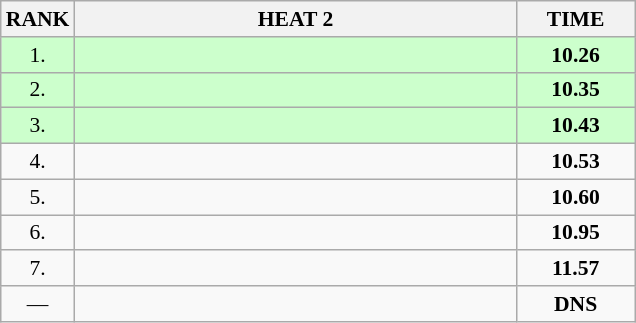<table class="wikitable" style="border-collapse: collapse; font-size: 90%;">
<tr>
<th>RANK</th>
<th style="width: 20em">HEAT 2</th>
<th style="width: 5em">TIME</th>
</tr>
<tr style="background:#ccffcc;">
<td align="center">1.</td>
<td></td>
<td align="center"><strong>10.26</strong></td>
</tr>
<tr style="background:#ccffcc;">
<td align="center">2.</td>
<td></td>
<td align="center"><strong>10.35</strong></td>
</tr>
<tr style="background:#ccffcc;">
<td align="center">3.</td>
<td></td>
<td align="center"><strong>10.43</strong></td>
</tr>
<tr>
<td align="center">4.</td>
<td></td>
<td align="center"><strong>10.53</strong></td>
</tr>
<tr>
<td align="center">5.</td>
<td></td>
<td align="center"><strong>10.60</strong></td>
</tr>
<tr>
<td align="center">6.</td>
<td></td>
<td align="center"><strong>10.95</strong></td>
</tr>
<tr>
<td align="center">7.</td>
<td></td>
<td align="center"><strong>11.57</strong></td>
</tr>
<tr>
<td align="center">—</td>
<td></td>
<td align="center"><strong>DNS</strong></td>
</tr>
</table>
